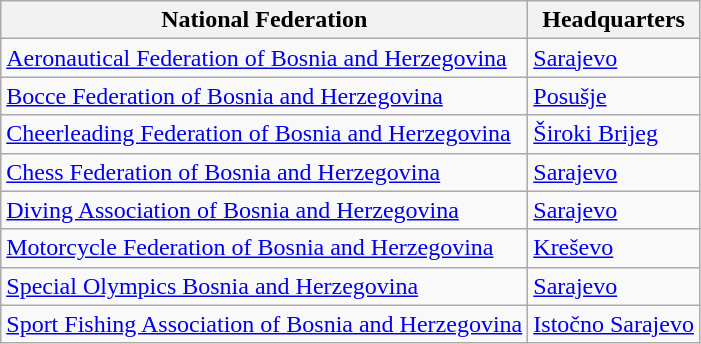<table class="wikitable sortable">
<tr>
<th>National Federation</th>
<th>Headquarters</th>
</tr>
<tr>
<td><a href='#'>Aeronautical Federation of Bosnia and Herzegovina</a></td>
<td><a href='#'>Sarajevo</a></td>
</tr>
<tr>
<td><a href='#'>Bocce Federation of Bosnia and Herzegovina</a></td>
<td><a href='#'>Posušje</a></td>
</tr>
<tr>
<td><a href='#'>Cheerleading Federation of Bosnia and Herzegovina</a></td>
<td><a href='#'>Široki Brijeg</a></td>
</tr>
<tr>
<td><a href='#'>Chess Federation of Bosnia and Herzegovina</a></td>
<td><a href='#'>Sarajevo</a></td>
</tr>
<tr>
<td><a href='#'>Diving Association of Bosnia and Herzegovina</a></td>
<td><a href='#'>Sarajevo</a></td>
</tr>
<tr>
<td><a href='#'>Motorcycle Federation of Bosnia and Herzegovina</a></td>
<td><a href='#'>Kreševo</a></td>
</tr>
<tr>
<td><a href='#'>Special Olympics Bosnia and Herzegovina</a></td>
<td><a href='#'>Sarajevo</a></td>
</tr>
<tr>
<td><a href='#'>Sport Fishing Association of Bosnia and Herzegovina</a></td>
<td><a href='#'>Istočno Sarajevo</a></td>
</tr>
</table>
